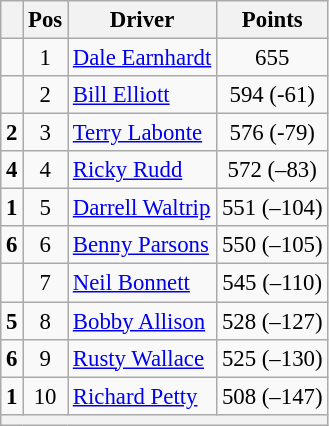<table class="wikitable" style="font-size: 95%;">
<tr>
<th></th>
<th>Pos</th>
<th>Driver</th>
<th>Points</th>
</tr>
<tr>
<td align="left"></td>
<td style="text-align:center;">1</td>
<td><a href='#'>Dale Earnhardt</a></td>
<td style="text-align:center;">655</td>
</tr>
<tr>
<td align="left"></td>
<td style="text-align:center;">2</td>
<td><a href='#'>Bill Elliott</a></td>
<td style="text-align:center;">594 (-61)</td>
</tr>
<tr>
<td align="left">  <strong>2</strong></td>
<td style="text-align:center;">3</td>
<td><a href='#'>Terry Labonte</a></td>
<td style="text-align:center;">576 (-79)</td>
</tr>
<tr>
<td align="left">  <strong>4</strong></td>
<td style="text-align:center;">4</td>
<td><a href='#'>Ricky Rudd</a></td>
<td style="text-align:center;">572 (–83)</td>
</tr>
<tr>
<td align="left">  <strong>1</strong></td>
<td style="text-align:center;">5</td>
<td><a href='#'>Darrell Waltrip</a></td>
<td style="text-align:center;">551 (–104)</td>
</tr>
<tr>
<td align="left">  <strong>6</strong></td>
<td style="text-align:center;">6</td>
<td><a href='#'>Benny Parsons</a></td>
<td style="text-align:center;">550 (–105)</td>
</tr>
<tr>
<td align="left"></td>
<td style="text-align:center;">7</td>
<td><a href='#'>Neil Bonnett</a></td>
<td style="text-align:center;">545 (–110)</td>
</tr>
<tr>
<td align="left">  <strong>5</strong></td>
<td style="text-align:center;">8</td>
<td><a href='#'>Bobby Allison</a></td>
<td style="text-align:center;">528 (–127)</td>
</tr>
<tr>
<td align="left">  <strong>6</strong></td>
<td style="text-align:center;">9</td>
<td><a href='#'>Rusty Wallace</a></td>
<td style="text-align:center;">525 (–130)</td>
</tr>
<tr>
<td align="left">  <strong>1</strong></td>
<td style="text-align:center;">10</td>
<td><a href='#'>Richard Petty</a></td>
<td style="text-align:center;">508 (–147)</td>
</tr>
<tr class="sortbottom">
<th colspan="9"></th>
</tr>
</table>
